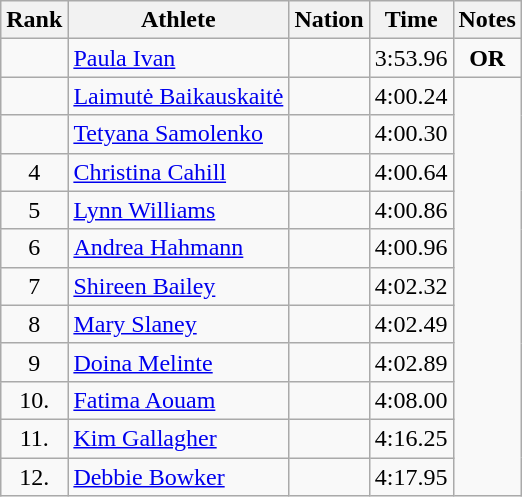<table class="wikitable sortable" style="text-align:center">
<tr>
<th>Rank</th>
<th>Athlete</th>
<th>Nation</th>
<th>Time</th>
<th>Notes</th>
</tr>
<tr>
<td></td>
<td align=left><a href='#'>Paula Ivan</a></td>
<td align=left></td>
<td>3:53.96</td>
<td><strong>OR</strong></td>
</tr>
<tr>
<td></td>
<td align=left><a href='#'>Laimutė Baikauskaitė</a></td>
<td align=left></td>
<td>4:00.24</td>
</tr>
<tr>
<td></td>
<td align=left><a href='#'>Tetyana Samolenko</a></td>
<td align=left></td>
<td>4:00.30</td>
</tr>
<tr>
<td>4</td>
<td align=left><a href='#'>Christina Cahill</a></td>
<td align=left></td>
<td>4:00.64</td>
</tr>
<tr>
<td>5</td>
<td align=left><a href='#'>Lynn Williams</a></td>
<td align=left></td>
<td>4:00.86</td>
</tr>
<tr>
<td>6</td>
<td align=left><a href='#'>Andrea Hahmann</a></td>
<td align=left></td>
<td>4:00.96</td>
</tr>
<tr>
<td>7</td>
<td align=left><a href='#'>Shireen Bailey</a></td>
<td align=left></td>
<td>4:02.32</td>
</tr>
<tr>
<td>8</td>
<td align=left><a href='#'>Mary Slaney</a></td>
<td align=left></td>
<td>4:02.49</td>
</tr>
<tr>
<td>9</td>
<td align=left><a href='#'>Doina Melinte</a></td>
<td align=left></td>
<td>4:02.89</td>
</tr>
<tr>
<td>10.</td>
<td align=left><a href='#'>Fatima Aouam</a></td>
<td align=left></td>
<td>4:08.00</td>
</tr>
<tr>
<td>11.</td>
<td align=left><a href='#'>Kim Gallagher</a></td>
<td align=left></td>
<td>4:16.25</td>
</tr>
<tr>
<td>12.</td>
<td align=left><a href='#'>Debbie Bowker</a></td>
<td align=left></td>
<td>4:17.95</td>
</tr>
</table>
